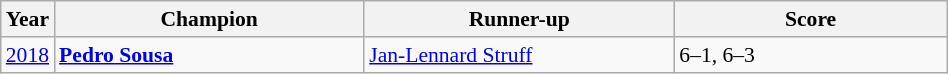<table class="wikitable" style="font-size:90%">
<tr>
<th>Year</th>
<th width="200">Champion</th>
<th width="200">Runner-up</th>
<th width="175">Score</th>
</tr>
<tr>
<td><a href='#'>2018</a></td>
<td> <strong><a href='#'>Pedro Sousa</a></strong></td>
<td> <a href='#'>Jan-Lennard Struff</a></td>
<td>6–1, 6–3</td>
</tr>
</table>
